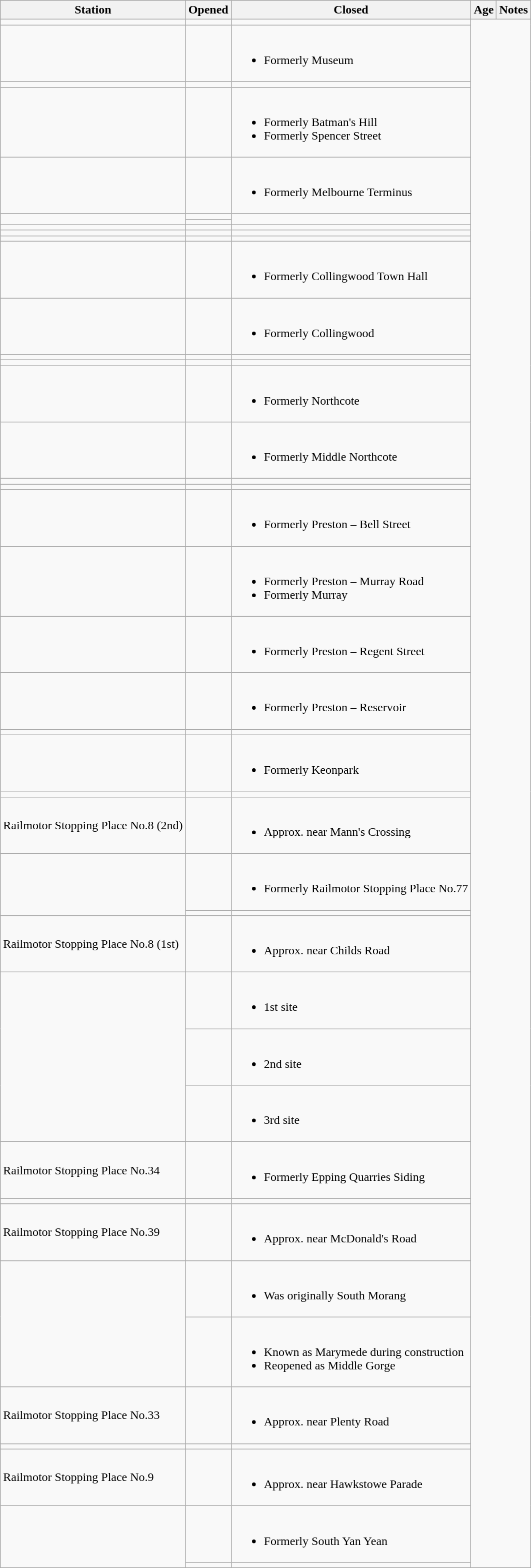<table class="wikitable sortable mw-collapsible mw-collapsed">
<tr>
<th>Station</th>
<th>Opened</th>
<th>Closed</th>
<th>Age</th>
<th scope=col class=unsortable>Notes</th>
</tr>
<tr>
<td></td>
<td></td>
<td></td>
</tr>
<tr>
<td></td>
<td></td>
<td><br><ul><li>Formerly Museum</li></ul></td>
</tr>
<tr>
<td></td>
<td></td>
<td></td>
</tr>
<tr>
<td></td>
<td></td>
<td><br><ul><li>Formerly Batman's Hill</li><li>Formerly Spencer Street</li></ul></td>
</tr>
<tr>
<td></td>
<td></td>
<td><br><ul><li>Formerly Melbourne Terminus</li></ul></td>
</tr>
<tr>
<td rowspan="2"></td>
<td></td>
<td rowspan="2"></td>
</tr>
<tr>
<td></td>
</tr>
<tr>
<td></td>
<td></td>
<td></td>
</tr>
<tr>
<td></td>
<td></td>
<td></td>
</tr>
<tr>
<td></td>
<td></td>
<td></td>
</tr>
<tr>
<td></td>
<td></td>
<td><br><ul><li>Formerly Collingwood Town Hall</li></ul></td>
</tr>
<tr>
<td></td>
<td></td>
<td><br><ul><li>Formerly Collingwood</li></ul></td>
</tr>
<tr>
<td></td>
<td></td>
<td></td>
</tr>
<tr>
<td></td>
<td></td>
<td></td>
</tr>
<tr>
<td></td>
<td></td>
<td><br><ul><li>Formerly Northcote</li></ul></td>
</tr>
<tr>
<td></td>
<td></td>
<td><br><ul><li>Formerly Middle Northcote</li></ul></td>
</tr>
<tr>
<td></td>
<td></td>
<td></td>
</tr>
<tr>
<td></td>
<td></td>
<td></td>
</tr>
<tr>
<td></td>
<td></td>
<td><br><ul><li>Formerly Preston – Bell Street</li></ul></td>
</tr>
<tr>
<td></td>
<td></td>
<td><br><ul><li>Formerly Preston – Murray Road</li><li>Formerly Murray</li></ul></td>
</tr>
<tr>
<td></td>
<td></td>
<td><br><ul><li>Formerly Preston – Regent Street</li></ul></td>
</tr>
<tr>
<td></td>
<td></td>
<td><br><ul><li>Formerly Preston – Reservoir</li></ul></td>
</tr>
<tr>
<td></td>
<td></td>
<td></td>
</tr>
<tr>
<td></td>
<td></td>
<td><br><ul><li>Formerly Keonpark</li></ul></td>
</tr>
<tr>
<td></td>
<td></td>
<td></td>
</tr>
<tr>
<td>Railmotor Stopping Place No.8 (2nd)</td>
<td></td>
<td><br><ul><li>Approx. near Mann's Crossing</li></ul></td>
</tr>
<tr>
<td rowspan="2"></td>
<td></td>
<td><br><ul><li>Formerly Railmotor Stopping Place No.77</li></ul></td>
</tr>
<tr>
<td></td>
<td></td>
</tr>
<tr>
<td>Railmotor Stopping Place No.8 (1st)</td>
<td></td>
<td><br><ul><li>Approx. near Childs Road</li></ul></td>
</tr>
<tr>
<td rowspan="3"></td>
<td></td>
<td><br><ul><li>1st site</li></ul></td>
</tr>
<tr>
<td></td>
<td><br><ul><li>2nd site</li></ul></td>
</tr>
<tr>
<td></td>
<td><br><ul><li>3rd site</li></ul></td>
</tr>
<tr>
<td>Railmotor Stopping Place No.34</td>
<td></td>
<td><br><ul><li>Formerly Epping Quarries Siding</li></ul></td>
</tr>
<tr>
<td></td>
<td></td>
<td></td>
</tr>
<tr>
<td>Railmotor Stopping Place No.39</td>
<td></td>
<td><br><ul><li>Approx. near McDonald's Road</li></ul></td>
</tr>
<tr>
<td rowspan="2"></td>
<td></td>
<td><br><ul><li>Was originally South Morang</li></ul></td>
</tr>
<tr>
<td></td>
<td><br><ul><li>Known as Marymede during construction</li><li>Reopened as Middle Gorge</li></ul></td>
</tr>
<tr>
<td>Railmotor Stopping Place No.33</td>
<td></td>
<td><br><ul><li>Approx. near Plenty Road</li></ul></td>
</tr>
<tr>
<td></td>
<td></td>
<td></td>
</tr>
<tr>
<td>Railmotor Stopping Place No.9</td>
<td></td>
<td><br><ul><li>Approx. near Hawkstowe Parade</li></ul></td>
</tr>
<tr>
<td rowspan="2"></td>
<td></td>
<td><br><ul><li>Formerly South Yan Yean</li></ul></td>
</tr>
<tr>
<td></td>
<td></td>
</tr>
</table>
